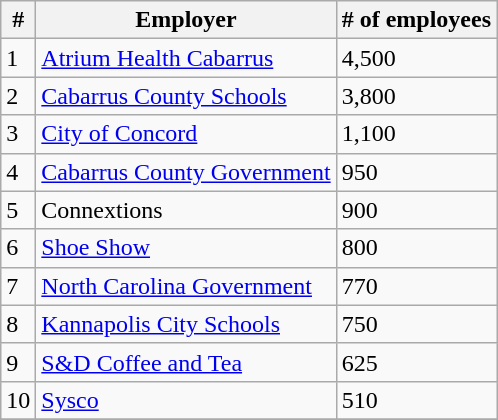<table class="wikitable">
<tr>
<th>#</th>
<th>Employer</th>
<th># of employees</th>
</tr>
<tr>
<td>1</td>
<td><a href='#'>Atrium Health Cabarrus</a></td>
<td>4,500</td>
</tr>
<tr>
<td>2</td>
<td><a href='#'>Cabarrus County Schools</a></td>
<td>3,800</td>
</tr>
<tr>
<td>3</td>
<td><a href='#'>City of Concord</a></td>
<td>1,100</td>
</tr>
<tr>
<td>4</td>
<td><a href='#'>Cabarrus County Government</a></td>
<td>950</td>
</tr>
<tr>
<td>5</td>
<td>Connextions</td>
<td>900</td>
</tr>
<tr>
<td>6</td>
<td><a href='#'>Shoe Show</a></td>
<td>800</td>
</tr>
<tr>
<td>7</td>
<td><a href='#'>North Carolina Government</a></td>
<td>770</td>
</tr>
<tr>
<td>8</td>
<td><a href='#'>Kannapolis City Schools</a></td>
<td>750</td>
</tr>
<tr>
<td>9</td>
<td><a href='#'>S&D Coffee and Tea</a></td>
<td>625</td>
</tr>
<tr>
<td>10</td>
<td><a href='#'>Sysco</a></td>
<td>510</td>
</tr>
<tr>
</tr>
</table>
